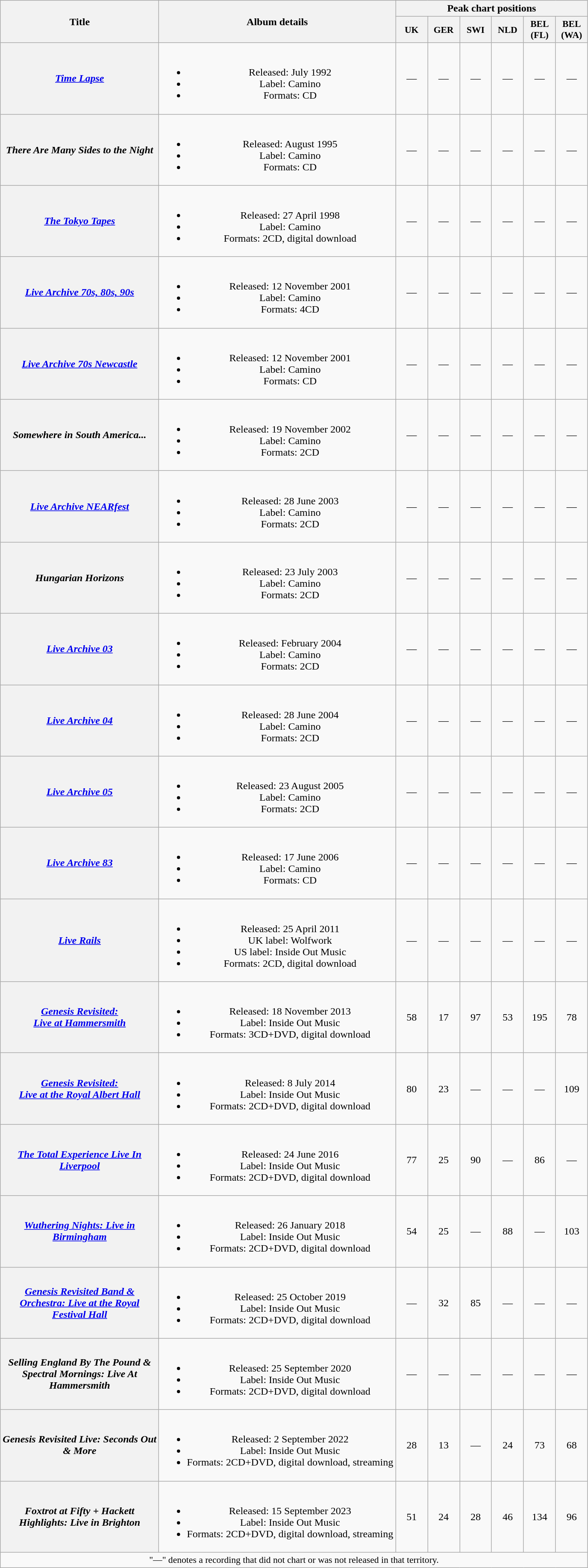<table class="wikitable plainrowheaders" style="text-align:center;">
<tr>
<th scope="col" rowspan="2" style="width:15em;">Title</th>
<th scope="col" rowspan="2">Album details</th>
<th scope="col" colspan="6">Peak chart positions</th>
</tr>
<tr>
<th scope="col" style="width:3em;font-size:90%;">UK<br></th>
<th scope="col" style="width:3em;font-size:90%;">GER<br></th>
<th scope="col" style="width:3em;font-size:90%;">SWI<br></th>
<th scope="col" style="width:3em;font-size:90%;">NLD<br></th>
<th scope="col" style="width:3em;font-size:90%;">BEL (FL)<br></th>
<th scope="col" style="width:3em;font-size:90%;">BEL (WA)<br></th>
</tr>
<tr>
<th scope="row"><em><a href='#'>Time Lapse</a></em></th>
<td><br><ul><li>Released: July 1992</li><li>Label: Camino</li><li>Formats: CD</li></ul></td>
<td>—</td>
<td>—</td>
<td>—</td>
<td>—</td>
<td>—</td>
<td>—</td>
</tr>
<tr>
<th scope="row"><em>There Are Many Sides to the Night</em></th>
<td><br><ul><li>Released: August 1995</li><li>Label: Camino</li><li>Formats: CD</li></ul></td>
<td>—</td>
<td>—</td>
<td>—</td>
<td>—</td>
<td>—</td>
<td>—</td>
</tr>
<tr>
<th scope="row"><em><a href='#'>The Tokyo Tapes</a></em></th>
<td><br><ul><li>Released: 27 April 1998</li><li>Label: Camino</li><li>Formats: 2CD, digital download</li></ul></td>
<td>—</td>
<td>—</td>
<td>—</td>
<td>—</td>
<td>—</td>
<td>—</td>
</tr>
<tr>
<th scope="row"><a href='#'><em>Live Archive 70s, 80s, 90s</em></a></th>
<td><br><ul><li>Released: 12 November 2001</li><li>Label: Camino</li><li>Formats: 4CD</li></ul></td>
<td>—</td>
<td>—</td>
<td>—</td>
<td>—</td>
<td>—</td>
<td>—</td>
</tr>
<tr>
<th scope="row"><a href='#'><em>Live Archive 70s Newcastle</em></a></th>
<td><br><ul><li>Released: 12 November 2001</li><li>Label: Camino</li><li>Formats: CD</li></ul></td>
<td>—</td>
<td>—</td>
<td>—</td>
<td>—</td>
<td>—</td>
<td>—</td>
</tr>
<tr>
<th scope="row"><em>Somewhere in South America...</em></th>
<td><br><ul><li>Released: 19 November 2002</li><li>Label: Camino</li><li>Formats: 2CD</li></ul></td>
<td>—</td>
<td>—</td>
<td>—</td>
<td>—</td>
<td>—</td>
<td>—</td>
</tr>
<tr>
<th scope="row"><a href='#'><em>Live Archive NEARfest</em></a></th>
<td><br><ul><li>Released: 28 June 2003</li><li>Label: Camino</li><li>Formats: 2CD</li></ul></td>
<td>—</td>
<td>—</td>
<td>—</td>
<td>—</td>
<td>—</td>
<td>—</td>
</tr>
<tr>
<th scope="row"><em>Hungarian Horizons</em></th>
<td><br><ul><li>Released: 23 July 2003</li><li>Label: Camino</li><li>Formats: 2CD</li></ul></td>
<td>—</td>
<td>—</td>
<td>—</td>
<td>—</td>
<td>—</td>
<td>—</td>
</tr>
<tr>
<th scope="row"><a href='#'><em>Live Archive 03</em></a></th>
<td><br><ul><li>Released: February 2004</li><li>Label: Camino</li><li>Formats: 2CD</li></ul></td>
<td>—</td>
<td>—</td>
<td>—</td>
<td>—</td>
<td>—</td>
<td>—</td>
</tr>
<tr>
<th scope="row"><a href='#'><em>Live Archive 04</em></a></th>
<td><br><ul><li>Released: 28 June 2004</li><li>Label: Camino</li><li>Formats: 2CD</li></ul></td>
<td>—</td>
<td>—</td>
<td>—</td>
<td>—</td>
<td>—</td>
<td>—</td>
</tr>
<tr>
<th scope="row"><a href='#'><em>Live Archive 05</em></a></th>
<td><br><ul><li>Released: 23 August 2005</li><li>Label: Camino</li><li>Formats: 2CD</li></ul></td>
<td>—</td>
<td>—</td>
<td>—</td>
<td>—</td>
<td>—</td>
<td>—</td>
</tr>
<tr>
<th scope="row"><a href='#'><em>Live Archive 83</em></a></th>
<td><br><ul><li>Released: 17 June 2006</li><li>Label: Camino</li><li>Formats: CD</li></ul></td>
<td>—</td>
<td>—</td>
<td>—</td>
<td>—</td>
<td>—</td>
<td>—</td>
</tr>
<tr>
<th scope="row"><em><a href='#'>Live Rails</a></em></th>
<td><br><ul><li>Released: 25 April 2011</li><li>UK label: Wolfwork</li><li>US label: Inside Out Music</li><li>Formats: 2CD, digital download</li></ul></td>
<td>—</td>
<td>—</td>
<td>—</td>
<td>—</td>
<td>—</td>
<td>—</td>
</tr>
<tr>
<th scope="row"><a href='#'><em>Genesis Revisited:<br>Live at Hammersmith</em></a></th>
<td><br><ul><li>Released: 18 November 2013</li><li>Label: Inside Out Music</li><li>Formats: 3CD+DVD, digital download</li></ul></td>
<td>58</td>
<td>17</td>
<td>97</td>
<td>53</td>
<td>195</td>
<td>78</td>
</tr>
<tr>
<th scope="row"><a href='#'><em>Genesis Revisited:<br>Live at the Royal Albert Hall</em></a></th>
<td><br><ul><li>Released: 8 July 2014</li><li>Label: Inside Out Music</li><li>Formats: 2CD+DVD, digital download</li></ul></td>
<td>80</td>
<td>23</td>
<td>—</td>
<td>—</td>
<td>—</td>
<td>109</td>
</tr>
<tr>
<th scope="row"><em><a href='#'>The Total Experience Live In Liverpool</a></em></th>
<td><br><ul><li>Released: 24 June 2016</li><li>Label: Inside Out Music</li><li>Formats: 2CD+DVD, digital download</li></ul></td>
<td>77</td>
<td>25</td>
<td>90</td>
<td>—</td>
<td>86</td>
<td>—</td>
</tr>
<tr>
<th scope="row"><em><a href='#'>Wuthering Nights: Live in Birmingham</a></em></th>
<td><br><ul><li>Released: 26 January 2018</li><li>Label: Inside Out Music</li><li>Formats: 2CD+DVD, digital download</li></ul></td>
<td>54</td>
<td>25</td>
<td>—</td>
<td>88</td>
<td>—</td>
<td>103</td>
</tr>
<tr>
<th scope="row"><em><a href='#'>Genesis Revisited Band & Orchestra: Live at the Royal Festival Hall</a></em></th>
<td><br><ul><li>Released: 25 October 2019</li><li>Label: Inside Out Music</li><li>Formats: 2CD+DVD, digital download</li></ul></td>
<td>—</td>
<td>32</td>
<td>85</td>
<td>—</td>
<td>—</td>
<td>—</td>
</tr>
<tr>
<th scope="row"><em>Selling England By The Pound & Spectral Mornings: Live At Hammersmith</em></th>
<td><br><ul><li>Released: 25 September 2020</li><li>Label: Inside Out Music</li><li>Formats: 2CD+DVD, digital download</li></ul></td>
<td>—</td>
<td>—</td>
<td>—</td>
<td>—</td>
<td>—</td>
<td>—</td>
</tr>
<tr>
<th scope="row"><em>Genesis Revisited Live: Seconds Out & More</em></th>
<td><br><ul><li>Released: 2 September 2022</li><li>Label: Inside Out Music</li><li>Formats: 2CD+DVD, digital download, streaming</li></ul></td>
<td>28</td>
<td>13</td>
<td>—</td>
<td>24</td>
<td>73</td>
<td>68</td>
</tr>
<tr>
<th scope="row"><em>Foxtrot at Fifty + Hackett Highlights: Live in Brighton</em></th>
<td><br><ul><li>Released: 15 September 2023</li><li>Label: Inside Out Music</li><li>Formats: 2CD+DVD, digital download, streaming</li></ul></td>
<td>51</td>
<td>24</td>
<td>28</td>
<td>46</td>
<td>134</td>
<td>96</td>
</tr>
<tr>
<td colspan="10" style="font-size:90%">"—" denotes a recording that did not chart or was not released in that territory.</td>
</tr>
</table>
